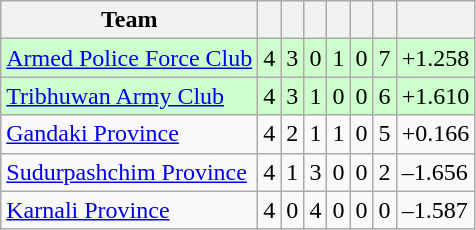<table class="wikitable">
<tr>
<th>Team</th>
<th></th>
<th></th>
<th></th>
<th></th>
<th></th>
<th></th>
<th></th>
</tr>
<tr style="background:#cfc">
<td><a href='#'>Armed Police Force Club</a></td>
<td>4</td>
<td>3</td>
<td>0</td>
<td>1</td>
<td>0</td>
<td>7</td>
<td>+1.258</td>
</tr>
<tr style="background:#cfc">
<td><a href='#'>Tribhuwan Army Club</a></td>
<td>4</td>
<td>3</td>
<td>1</td>
<td>0</td>
<td>0</td>
<td>6</td>
<td>+1.610</td>
</tr>
<tr>
<td><a href='#'>Gandaki Province</a></td>
<td>4</td>
<td>2</td>
<td>1</td>
<td>1</td>
<td>0</td>
<td>5</td>
<td>+0.166</td>
</tr>
<tr>
<td><a href='#'>Sudurpashchim Province</a></td>
<td>4</td>
<td>1</td>
<td>3</td>
<td>0</td>
<td>0</td>
<td>2</td>
<td>–1.656</td>
</tr>
<tr>
<td><a href='#'>Karnali Province</a></td>
<td>4</td>
<td>0</td>
<td>4</td>
<td>0</td>
<td>0</td>
<td>0</td>
<td>–1.587</td>
</tr>
</table>
